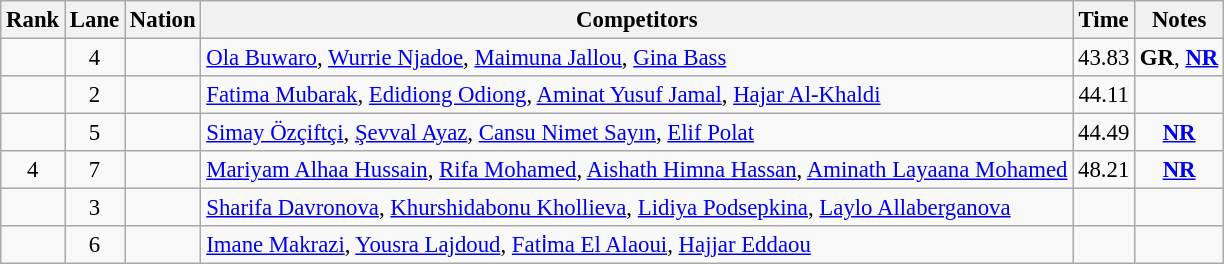<table class="wikitable sortable" style="text-align:center; font-size:95%">
<tr>
<th>Rank</th>
<th>Lane</th>
<th>Nation</th>
<th>Competitors</th>
<th>Time</th>
<th>Notes</th>
</tr>
<tr>
<td></td>
<td>4</td>
<td align=left></td>
<td align=left><a href='#'>Ola Buwaro</a>, <a href='#'>Wurrie Njadoe</a>, <a href='#'>Maimuna Jallou</a>, <a href='#'>Gina Bass</a></td>
<td>43.83</td>
<td><strong>GR</strong>, <strong><a href='#'>NR</a></strong></td>
</tr>
<tr>
<td></td>
<td>2</td>
<td align=left></td>
<td align=left><a href='#'>Fatima Mubarak</a>, <a href='#'>Edidiong Odiong</a>, <a href='#'>Aminat Yusuf Jamal</a>, <a href='#'>Hajar Al-Khaldi</a></td>
<td>44.11</td>
<td></td>
</tr>
<tr>
<td></td>
<td>5</td>
<td align=left></td>
<td align=left><a href='#'>Simay Özçiftçi</a>, <a href='#'>Şevval Ayaz</a>, <a href='#'>Cansu Nimet Sayın</a>, <a href='#'>Elif Polat</a></td>
<td>44.49</td>
<td><strong><a href='#'>NR</a></strong></td>
</tr>
<tr>
<td>4</td>
<td>7</td>
<td align=left></td>
<td align=left><a href='#'>Mariyam Alhaa Hussain</a>, <a href='#'>Rifa Mohamed</a>, <a href='#'>Aishath Himna Hassan</a>, <a href='#'>Aminath Layaana Mohamed</a></td>
<td>48.21</td>
<td><strong><a href='#'>NR</a></strong></td>
</tr>
<tr>
<td></td>
<td>3</td>
<td align=left></td>
<td align=left><a href='#'>Sharifa Davronova</a>, <a href='#'>Khurshidabonu Khollieva</a>, <a href='#'>Lidiya Podsepkina</a>, <a href='#'>Laylo Allaberganova</a></td>
<td></td>
<td></td>
</tr>
<tr>
<td></td>
<td>6</td>
<td align=left></td>
<td align=left><a href='#'>Imane Makrazi</a>, <a href='#'>Yousra Lajdoud</a>, <a href='#'>Fati̇ma El Alaoui</a>, <a href='#'>Hajjar Eddaou</a></td>
<td></td>
<td></td>
</tr>
</table>
